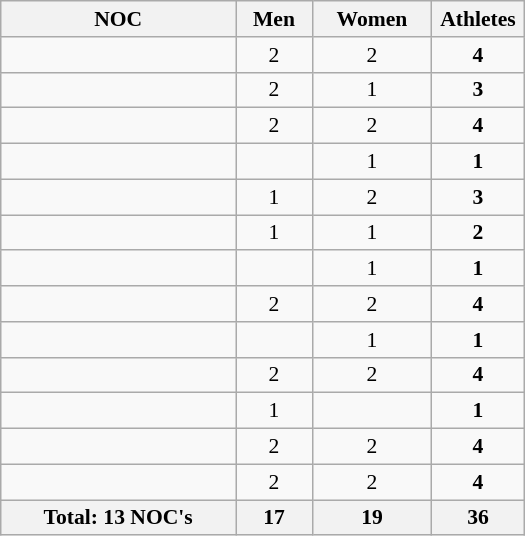<table class="wikitable" width=350 style="text-align:center; font-size:90%">
<tr>
<th>NOC</th>
<th>Men</th>
<th>Women</th>
<th width=55>Athletes</th>
</tr>
<tr>
<td align=left></td>
<td>2</td>
<td>2</td>
<td><strong>4</strong></td>
</tr>
<tr>
<td align=left></td>
<td>2</td>
<td>1</td>
<td><strong>3</strong></td>
</tr>
<tr>
<td align=left></td>
<td>2</td>
<td>2</td>
<td><strong>4</strong></td>
</tr>
<tr>
<td align=left></td>
<td></td>
<td>1</td>
<td><strong>1</strong></td>
</tr>
<tr>
<td align=left></td>
<td>1</td>
<td>2</td>
<td><strong>3</strong></td>
</tr>
<tr>
<td align=left></td>
<td>1</td>
<td>1</td>
<td><strong>2</strong></td>
</tr>
<tr>
<td align=left></td>
<td></td>
<td>1</td>
<td><strong>1</strong></td>
</tr>
<tr>
<td align=left></td>
<td>2</td>
<td>2</td>
<td><strong>4</strong></td>
</tr>
<tr>
<td align=left></td>
<td></td>
<td>1</td>
<td><strong>1</strong></td>
</tr>
<tr>
<td align=left></td>
<td>2</td>
<td>2</td>
<td><strong>4</strong></td>
</tr>
<tr>
<td align=left></td>
<td>1</td>
<td></td>
<td><strong>1</strong></td>
</tr>
<tr>
<td align=left></td>
<td>2</td>
<td>2</td>
<td><strong>4</strong></td>
</tr>
<tr>
<td align=left></td>
<td>2</td>
<td>2</td>
<td><strong>4</strong></td>
</tr>
<tr>
<th>Total: 13 NOC's</th>
<th>17</th>
<th>19</th>
<th>36</th>
</tr>
</table>
